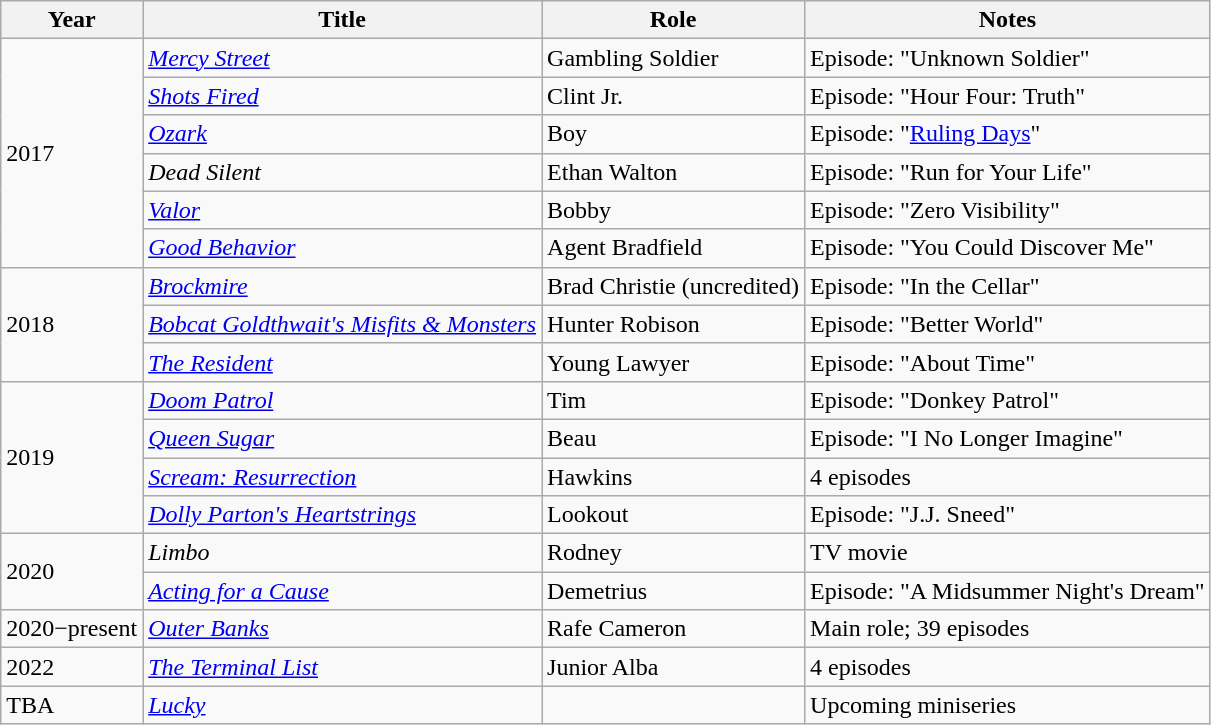<table class="wikitable sortable">
<tr>
<th>Year</th>
<th>Title</th>
<th>Role</th>
<th>Notes</th>
</tr>
<tr>
<td rowspan="6">2017</td>
<td><em><a href='#'>Mercy Street</a></em></td>
<td>Gambling Soldier</td>
<td>Episode: "Unknown Soldier"</td>
</tr>
<tr>
<td><em><a href='#'>Shots Fired</a></em></td>
<td>Clint Jr.</td>
<td>Episode: "Hour Four: Truth"</td>
</tr>
<tr>
<td><em><a href='#'>Ozark</a></em></td>
<td>Boy</td>
<td>Episode: "<a href='#'>Ruling Days</a>"</td>
</tr>
<tr>
<td><em>Dead Silent</em></td>
<td>Ethan Walton</td>
<td>Episode: "Run for Your Life"</td>
</tr>
<tr>
<td><em><a href='#'>Valor</a></em></td>
<td>Bobby</td>
<td>Episode: "Zero Visibility"</td>
</tr>
<tr>
<td><em><a href='#'>Good Behavior</a></em></td>
<td>Agent Bradfield</td>
<td>Episode: "You Could Discover Me"</td>
</tr>
<tr>
<td rowspan="3">2018</td>
<td><em><a href='#'>Brockmire</a></em></td>
<td>Brad Christie (uncredited)</td>
<td>Episode: "In the Cellar"</td>
</tr>
<tr>
<td><em><a href='#'>Bobcat Goldthwait's Misfits & Monsters</a></em></td>
<td>Hunter Robison</td>
<td>Episode: "Better World"</td>
</tr>
<tr>
<td><em><a href='#'>The Resident</a></em></td>
<td>Young Lawyer</td>
<td>Episode: "About Time"</td>
</tr>
<tr>
<td rowspan="4">2019</td>
<td><em><a href='#'>Doom Patrol</a></em></td>
<td>Tim</td>
<td>Episode: "Donkey Patrol"</td>
</tr>
<tr>
<td><em><a href='#'>Queen Sugar</a></em></td>
<td>Beau</td>
<td>Episode: "I No Longer Imagine"</td>
</tr>
<tr>
<td><em><a href='#'>Scream: Resurrection</a></em></td>
<td>Hawkins</td>
<td>4 episodes</td>
</tr>
<tr>
<td><em><a href='#'>Dolly Parton's Heartstrings</a></em></td>
<td>Lookout</td>
<td>Episode: "J.J. Sneed"</td>
</tr>
<tr>
<td rowspan="2">2020</td>
<td><em>Limbo</em></td>
<td>Rodney</td>
<td>TV movie</td>
</tr>
<tr>
<td><em><a href='#'>Acting for a Cause</a></em></td>
<td>Demetrius</td>
<td>Episode: "A Midsummer Night's Dream"</td>
</tr>
<tr>
<td>2020−present</td>
<td><em><a href='#'>Outer Banks</a></em></td>
<td>Rafe Cameron</td>
<td>Main role; 39 episodes</td>
</tr>
<tr>
<td>2022</td>
<td><em><a href='#'>The Terminal List</a></em></td>
<td>Junior Alba</td>
<td>4 episodes</td>
</tr>
<tr>
<td>TBA</td>
<td><em><a href='#'>Lucky</a></em></td>
<td></td>
<td>Upcoming miniseries</td>
</tr>
</table>
